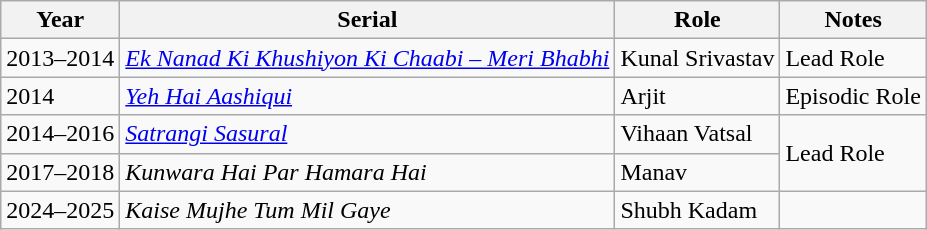<table class = "wikitable sortable">
<tr>
<th>Year</th>
<th>Serial</th>
<th>Role</th>
<th>Notes</th>
</tr>
<tr>
<td>2013–2014</td>
<td><em><a href='#'>Ek Nanad Ki Khushiyon Ki Chaabi – Meri Bhabhi</a></em></td>
<td>Kunal  Srivastav</td>
<td>Lead Role</td>
</tr>
<tr>
<td>2014</td>
<td><em><a href='#'>Yeh Hai Aashiqui</a></em></td>
<td>Arjit</td>
<td>Episodic Role</td>
</tr>
<tr>
<td>2014–2016</td>
<td><em><a href='#'>Satrangi Sasural</a></em></td>
<td>Vihaan Vatsal</td>
<td rowspan = "2">Lead Role</td>
</tr>
<tr>
<td>2017–2018</td>
<td><em>Kunwara Hai Par Hamara Hai</em></td>
<td>Manav</td>
</tr>
<tr>
<td>2024–2025</td>
<td><em>Kaise Mujhe Tum Mil Gaye</em></td>
<td>Shubh Kadam</td>
<td></td>
</tr>
</table>
